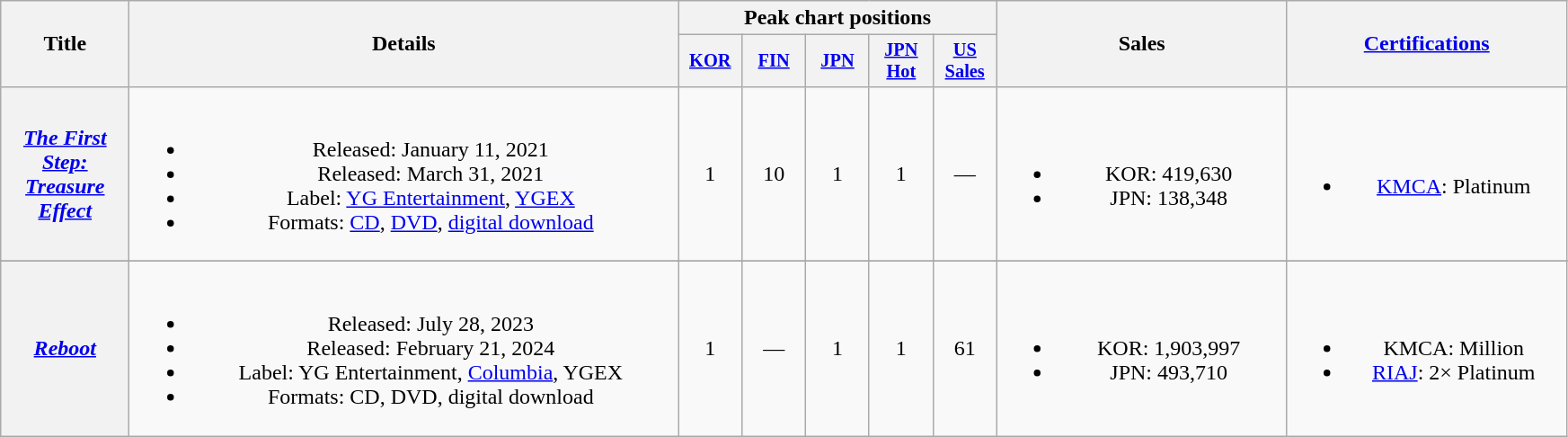<table class="wikitable plainrowheaders" style="text-align:center;">
<tr>
<th scope="col" rowspan="2" style="width:5.5em;">Title</th>
<th scope="col" rowspan="2" style="width:25em;">Details</th>
<th scope="col" colspan="5">Peak chart positions</th>
<th scope="col" rowspan="2" style="width:13em;">Sales</th>
<th scope="col" rowspan="2" style="width:12.5em;"><a href='#'>Certifications</a></th>
</tr>
<tr>
<th scope="col" style="width:3em;font-size:85%;"><a href='#'>KOR</a><br></th>
<th scope="col" style="width:3em;font-size:85%"><a href='#'>FIN </a><br></th>
<th scope="col" style="width:3em;font-size:85%;"><a href='#'>JPN</a><br></th>
<th scope="col" style="width:3em;font-size:85%;"><a href='#'>JPN<br>Hot</a><br></th>
<th scope="col" style="width:3em;font-size:85%;"><a href='#'>US<br>Sales</a><br></th>
</tr>
<tr>
<th scope="row"><em><a href='#'>The First Step: Treasure Effect</a></em></th>
<td><br><ul><li>Released: January 11, 2021</li><li>Released: March 31, 2021 </li><li>Label: <a href='#'>YG Entertainment</a>, <a href='#'>YGEX</a></li><li>Formats: <a href='#'>CD</a>, <a href='#'>DVD</a>, <a href='#'>digital download</a></li></ul></td>
<td>1</td>
<td>10</td>
<td>1</td>
<td>1</td>
<td>—</td>
<td><br><ul><li>KOR: 419,630</li><li>JPN: 138,348</li></ul></td>
<td><br><ul><li><a href='#'>KMCA</a>: Platinum</li></ul></td>
</tr>
<tr>
</tr>
<tr>
<th scope="row"><em><a href='#'>Reboot</a></em></th>
<td><br><ul><li>Released: July 28, 2023</li><li>Released: February 21, 2024 </li><li>Label: YG Entertainment, <a href='#'>Columbia</a>, YGEX</li><li>Formats: CD, DVD, digital download</li></ul></td>
<td>1</td>
<td>—</td>
<td>1</td>
<td>1</td>
<td>61</td>
<td><br><ul><li>KOR: 1,903,997</li><li>JPN: 493,710</li></ul></td>
<td><br><ul><li>KMCA: Million</li><li><a href='#'>RIAJ</a>: 2× Platinum</li></ul></td>
</tr>
</table>
